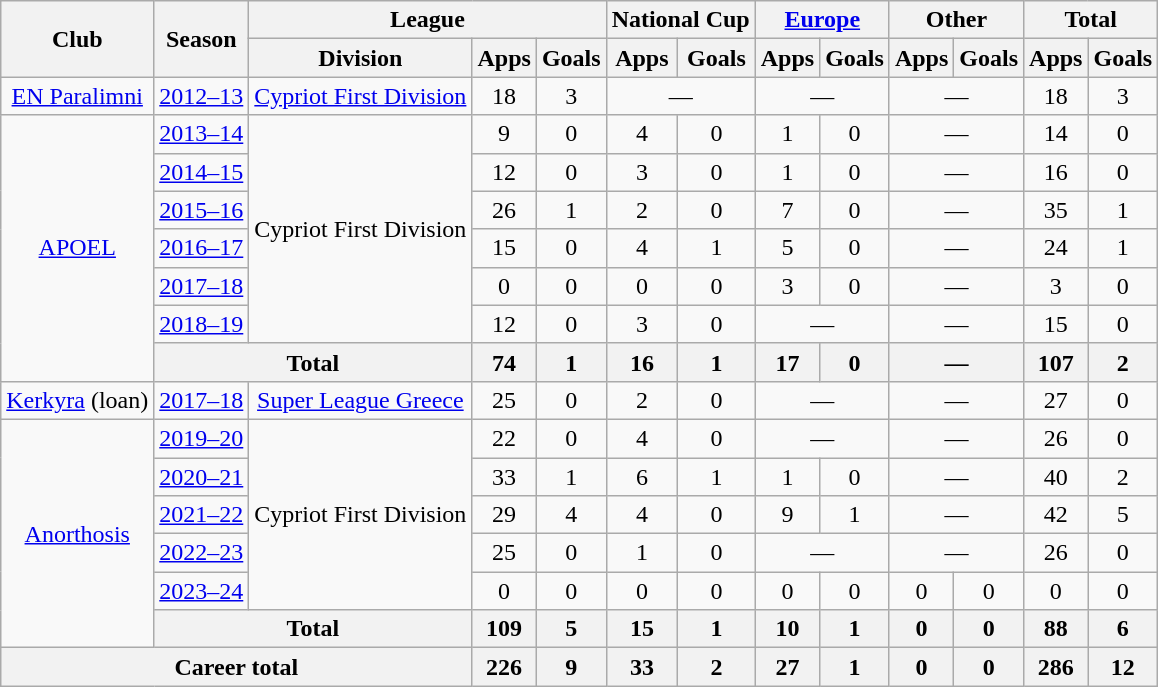<table class="wikitable" style="text-align:center">
<tr>
<th rowspan=2>Club</th>
<th rowspan=2>Season</th>
<th colspan=3>League</th>
<th colspan=2>National Cup</th>
<th colspan=2><a href='#'>Europe</a></th>
<th colspan=2>Other</th>
<th colspan=2>Total</th>
</tr>
<tr>
<th>Division</th>
<th>Apps</th>
<th>Goals</th>
<th>Apps</th>
<th>Goals</th>
<th>Apps</th>
<th>Goals</th>
<th>Apps</th>
<th>Goals</th>
<th>Apps</th>
<th>Goals</th>
</tr>
<tr>
<td><a href='#'>EN Paralimni</a></td>
<td><a href='#'>2012–13</a></td>
<td><a href='#'>Cypriot First Division</a></td>
<td>18</td>
<td>3</td>
<td colspan="2">—</td>
<td colspan="2">—</td>
<td colspan="2">—</td>
<td>18</td>
<td>3</td>
</tr>
<tr>
<td rowspan="7"><a href='#'>APOEL</a></td>
<td><a href='#'>2013–14</a></td>
<td rowspan="6">Cypriot First Division</td>
<td>9</td>
<td>0</td>
<td>4</td>
<td>0</td>
<td>1</td>
<td>0</td>
<td colspan="2">—</td>
<td>14</td>
<td>0</td>
</tr>
<tr>
<td><a href='#'>2014–15</a></td>
<td>12</td>
<td>0</td>
<td>3</td>
<td>0</td>
<td>1</td>
<td>0</td>
<td colspan="2">—</td>
<td>16</td>
<td>0</td>
</tr>
<tr>
<td><a href='#'>2015–16</a></td>
<td>26</td>
<td>1</td>
<td>2</td>
<td>0</td>
<td>7</td>
<td>0</td>
<td colspan="2">—</td>
<td>35</td>
<td>1</td>
</tr>
<tr>
<td><a href='#'>2016–17</a></td>
<td>15</td>
<td>0</td>
<td>4</td>
<td>1</td>
<td>5</td>
<td>0</td>
<td colspan="2">—</td>
<td>24</td>
<td>1</td>
</tr>
<tr>
<td><a href='#'>2017–18</a></td>
<td>0</td>
<td>0</td>
<td>0</td>
<td>0</td>
<td>3</td>
<td>0</td>
<td colspan="2">—</td>
<td>3</td>
<td>0</td>
</tr>
<tr>
<td><a href='#'>2018–19</a></td>
<td>12</td>
<td>0</td>
<td>3</td>
<td>0</td>
<td colspan="2">—</td>
<td colspan="2">—</td>
<td>15</td>
<td>0</td>
</tr>
<tr>
<th colspan="2">Total</th>
<th>74</th>
<th>1</th>
<th>16</th>
<th>1</th>
<th>17</th>
<th>0</th>
<th colspan="2">—</th>
<th>107</th>
<th>2</th>
</tr>
<tr>
<td><a href='#'>Kerkyra</a> (loan)</td>
<td><a href='#'>2017–18</a></td>
<td><a href='#'>Super League Greece</a></td>
<td>25</td>
<td>0</td>
<td>2</td>
<td>0</td>
<td colspan="2">—</td>
<td colspan="2">—</td>
<td>27</td>
<td>0</td>
</tr>
<tr>
<td rowspan="6"><a href='#'>Anorthosis</a></td>
<td><a href='#'>2019–20</a></td>
<td rowspan="5">Cypriot First Division</td>
<td>22</td>
<td>0</td>
<td>4</td>
<td>0</td>
<td colspan="2">—</td>
<td colspan="2">—</td>
<td>26</td>
<td>0</td>
</tr>
<tr>
<td><a href='#'>2020–21</a></td>
<td>33</td>
<td>1</td>
<td>6</td>
<td>1</td>
<td>1</td>
<td>0</td>
<td colspan="2">—</td>
<td>40</td>
<td>2</td>
</tr>
<tr>
<td><a href='#'>2021–22</a></td>
<td>29</td>
<td>4</td>
<td>4</td>
<td>0</td>
<td>9</td>
<td>1</td>
<td colspan="2">—</td>
<td>42</td>
<td>5</td>
</tr>
<tr>
<td><a href='#'>2022–23</a></td>
<td>25</td>
<td>0</td>
<td>1</td>
<td>0</td>
<td colspan="2">—</td>
<td colspan="2">—</td>
<td>26</td>
<td>0</td>
</tr>
<tr>
<td><a href='#'>2023–24</a></td>
<td>0</td>
<td>0</td>
<td>0</td>
<td>0</td>
<td>0</td>
<td>0</td>
<td>0</td>
<td>0</td>
<td>0</td>
<td>0</td>
</tr>
<tr>
<th colspan="2">Total</th>
<th>109</th>
<th>5</th>
<th>15</th>
<th>1</th>
<th>10</th>
<th>1</th>
<th>0</th>
<th>0</th>
<th>88</th>
<th>6</th>
</tr>
<tr>
<th colspan="3">Career total</th>
<th>226</th>
<th>9</th>
<th>33</th>
<th>2</th>
<th>27</th>
<th>1</th>
<th>0</th>
<th>0</th>
<th>286</th>
<th>12</th>
</tr>
</table>
